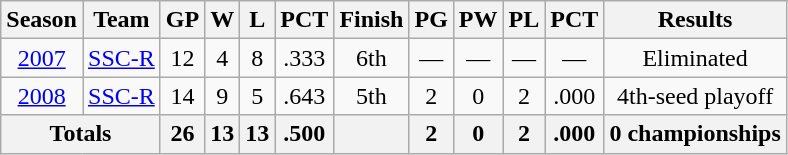<table class=wikitable style="text-align:center">
<tr>
<th>Season</th>
<th>Team</th>
<th>GP</th>
<th>W</th>
<th>L</th>
<th>PCT</th>
<th>Finish</th>
<th>PG</th>
<th>PW</th>
<th>PL</th>
<th>PCT</th>
<th>Results</th>
</tr>
<tr>
<td><a href='#'>2007</a></td>
<td><a href='#'>SSC-R</a></td>
<td>12</td>
<td>4</td>
<td>8</td>
<td>.333</td>
<td>6th</td>
<td>—</td>
<td>—</td>
<td>—</td>
<td>—</td>
<td>Eliminated</td>
</tr>
<tr>
<td><a href='#'>2008</a></td>
<td><a href='#'>SSC-R</a></td>
<td>14</td>
<td>9</td>
<td>5</td>
<td>.643</td>
<td>5th</td>
<td>2</td>
<td>0</td>
<td>2</td>
<td>.000</td>
<td>4th-seed playoff</td>
</tr>
<tr>
<th colspan="2">Totals</th>
<th>26</th>
<th>13</th>
<th>13</th>
<th>.500</th>
<th></th>
<th>2</th>
<th>0</th>
<th>2</th>
<th>.000</th>
<th>0 championships</th>
</tr>
</table>
